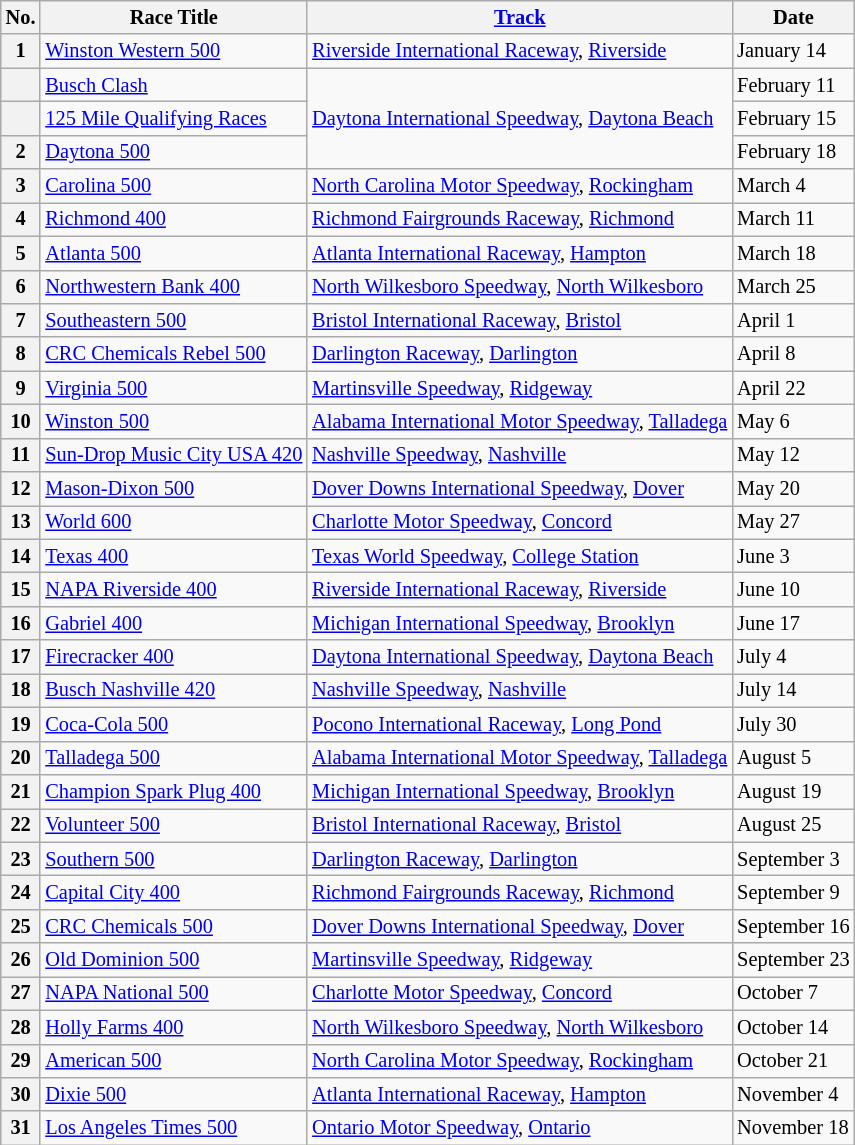<table class="wikitable" style="font-size:85%;">
<tr>
<th>No.</th>
<th>Race Title</th>
<th><a href='#'>Track</a></th>
<th>Date</th>
</tr>
<tr>
<th>1</th>
<td><a href='#'>Winston Western 500</a></td>
<td><a href='#'>Riverside International Raceway</a>, <a href='#'>Riverside</a></td>
<td>January 14</td>
</tr>
<tr>
<th></th>
<td><a href='#'>Busch Clash</a></td>
<td rowspan=3><a href='#'>Daytona International Speedway</a>, <a href='#'>Daytona Beach</a></td>
<td>February 11</td>
</tr>
<tr>
<th></th>
<td><a href='#'>125 Mile Qualifying Races</a></td>
<td>February 15</td>
</tr>
<tr>
<th>2</th>
<td><a href='#'>Daytona 500</a></td>
<td>February 18</td>
</tr>
<tr>
<th>3</th>
<td><a href='#'>Carolina 500</a></td>
<td><a href='#'>North Carolina Motor Speedway</a>, <a href='#'>Rockingham</a></td>
<td>March 4</td>
</tr>
<tr>
<th>4</th>
<td><a href='#'>Richmond 400</a></td>
<td><a href='#'>Richmond Fairgrounds Raceway</a>, <a href='#'>Richmond</a></td>
<td>March 11</td>
</tr>
<tr>
<th>5</th>
<td><a href='#'>Atlanta 500</a></td>
<td><a href='#'>Atlanta International Raceway</a>, <a href='#'>Hampton</a></td>
<td>March 18</td>
</tr>
<tr>
<th>6</th>
<td><a href='#'>Northwestern Bank 400</a></td>
<td><a href='#'>North Wilkesboro Speedway</a>, <a href='#'>North Wilkesboro</a></td>
<td>March 25</td>
</tr>
<tr>
<th>7</th>
<td><a href='#'>Southeastern 500</a></td>
<td><a href='#'>Bristol International Raceway</a>, <a href='#'>Bristol</a></td>
<td>April 1</td>
</tr>
<tr>
<th>8</th>
<td><a href='#'>CRC Chemicals Rebel 500</a></td>
<td><a href='#'>Darlington Raceway</a>, <a href='#'>Darlington</a></td>
<td>April 8</td>
</tr>
<tr>
<th>9</th>
<td><a href='#'>Virginia 500</a></td>
<td><a href='#'>Martinsville Speedway</a>, <a href='#'>Ridgeway</a></td>
<td>April 22</td>
</tr>
<tr>
<th>10</th>
<td><a href='#'>Winston 500</a></td>
<td><a href='#'>Alabama International Motor Speedway</a>, <a href='#'>Talladega</a></td>
<td>May 6</td>
</tr>
<tr>
<th>11</th>
<td><a href='#'>Sun-Drop Music City USA 420</a></td>
<td><a href='#'>Nashville Speedway</a>, <a href='#'>Nashville</a></td>
<td>May 12</td>
</tr>
<tr>
<th>12</th>
<td><a href='#'>Mason-Dixon 500</a></td>
<td><a href='#'>Dover Downs International Speedway</a>, <a href='#'>Dover</a></td>
<td>May 20</td>
</tr>
<tr>
<th>13</th>
<td><a href='#'>World 600</a></td>
<td><a href='#'>Charlotte Motor Speedway</a>, <a href='#'>Concord</a></td>
<td>May 27</td>
</tr>
<tr>
<th>14</th>
<td><a href='#'>Texas 400</a></td>
<td><a href='#'>Texas World Speedway</a>, <a href='#'>College Station</a></td>
<td>June 3</td>
</tr>
<tr>
<th>15</th>
<td><a href='#'>NAPA Riverside 400</a></td>
<td><a href='#'>Riverside International Raceway</a>, <a href='#'>Riverside</a></td>
<td>June 10</td>
</tr>
<tr>
<th>16</th>
<td><a href='#'>Gabriel 400</a></td>
<td><a href='#'>Michigan International Speedway</a>, <a href='#'>Brooklyn</a></td>
<td>June 17</td>
</tr>
<tr>
<th>17</th>
<td><a href='#'>Firecracker 400</a></td>
<td><a href='#'>Daytona International Speedway</a>, <a href='#'>Daytona Beach</a></td>
<td>July 4</td>
</tr>
<tr>
<th>18</th>
<td><a href='#'>Busch Nashville 420</a></td>
<td><a href='#'>Nashville Speedway</a>, <a href='#'>Nashville</a></td>
<td>July 14</td>
</tr>
<tr>
<th>19</th>
<td><a href='#'>Coca-Cola 500</a></td>
<td><a href='#'>Pocono International Raceway</a>, <a href='#'>Long Pond</a></td>
<td>July 30</td>
</tr>
<tr>
<th>20</th>
<td><a href='#'>Talladega 500</a></td>
<td><a href='#'>Alabama International Motor Speedway</a>, <a href='#'>Talladega</a></td>
<td>August 5</td>
</tr>
<tr>
<th>21</th>
<td><a href='#'>Champion Spark Plug 400</a></td>
<td><a href='#'>Michigan International Speedway</a>, <a href='#'>Brooklyn</a></td>
<td>August 19</td>
</tr>
<tr>
<th>22</th>
<td><a href='#'>Volunteer 500</a></td>
<td><a href='#'>Bristol International Raceway</a>, <a href='#'>Bristol</a></td>
<td>August 25</td>
</tr>
<tr>
<th>23</th>
<td><a href='#'>Southern 500</a></td>
<td><a href='#'>Darlington Raceway</a>, <a href='#'>Darlington</a></td>
<td>September 3</td>
</tr>
<tr>
<th>24</th>
<td><a href='#'>Capital City 400</a></td>
<td><a href='#'>Richmond Fairgrounds Raceway</a>, <a href='#'>Richmond</a></td>
<td>September 9</td>
</tr>
<tr>
<th>25</th>
<td><a href='#'>CRC Chemicals 500</a></td>
<td><a href='#'>Dover Downs International Speedway</a>, <a href='#'>Dover</a></td>
<td>September 16</td>
</tr>
<tr>
<th>26</th>
<td><a href='#'>Old Dominion 500</a></td>
<td><a href='#'>Martinsville Speedway</a>, <a href='#'>Ridgeway</a></td>
<td>September 23</td>
</tr>
<tr>
<th>27</th>
<td><a href='#'>NAPA National 500</a></td>
<td><a href='#'>Charlotte Motor Speedway</a>, <a href='#'>Concord</a></td>
<td>October 7</td>
</tr>
<tr>
<th>28</th>
<td><a href='#'>Holly Farms 400</a></td>
<td><a href='#'>North Wilkesboro Speedway</a>, <a href='#'>North Wilkesboro</a></td>
<td>October 14</td>
</tr>
<tr>
<th>29</th>
<td><a href='#'>American 500</a></td>
<td><a href='#'>North Carolina Motor Speedway</a>, <a href='#'>Rockingham</a></td>
<td>October 21</td>
</tr>
<tr>
<th>30</th>
<td><a href='#'>Dixie 500</a></td>
<td><a href='#'>Atlanta International Raceway</a>, <a href='#'>Hampton</a></td>
<td>November 4</td>
</tr>
<tr>
<th>31</th>
<td><a href='#'>Los Angeles Times 500</a></td>
<td><a href='#'>Ontario Motor Speedway</a>, <a href='#'>Ontario</a></td>
<td>November 18</td>
</tr>
</table>
